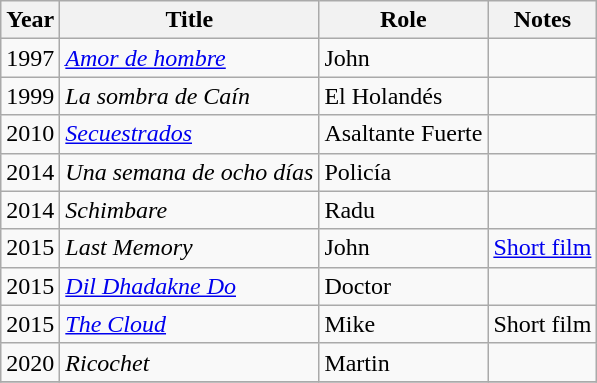<table class="wikitable sortable">
<tr>
<th>Year</th>
<th>Title</th>
<th>Role</th>
<th>Notes</th>
</tr>
<tr>
<td>1997</td>
<td><em><a href='#'>Amor de hombre</a></em></td>
<td>John</td>
<td></td>
</tr>
<tr>
<td>1999</td>
<td><em>La sombra de Caín</em></td>
<td>El Holandés</td>
<td></td>
</tr>
<tr>
<td>2010</td>
<td><em><a href='#'>Secuestrados</a></em></td>
<td>Asaltante Fuerte</td>
<td></td>
</tr>
<tr>
<td>2014</td>
<td><em>Una semana de ocho días</em></td>
<td>Policía</td>
<td></td>
</tr>
<tr>
<td>2014</td>
<td><em>Schimbare</em></td>
<td>Radu</td>
<td></td>
</tr>
<tr>
<td>2015</td>
<td><em>Last Memory</em></td>
<td>John</td>
<td><a href='#'>Short film</a></td>
</tr>
<tr>
<td>2015</td>
<td><em><a href='#'>Dil Dhadakne Do</a></em></td>
<td>Doctor</td>
<td></td>
</tr>
<tr>
<td>2015</td>
<td><em><a href='#'>The Cloud</a></em></td>
<td>Mike</td>
<td>Short film</td>
</tr>
<tr>
<td>2020</td>
<td><em>Ricochet</em></td>
<td>Martin</td>
<td></td>
</tr>
<tr>
</tr>
</table>
